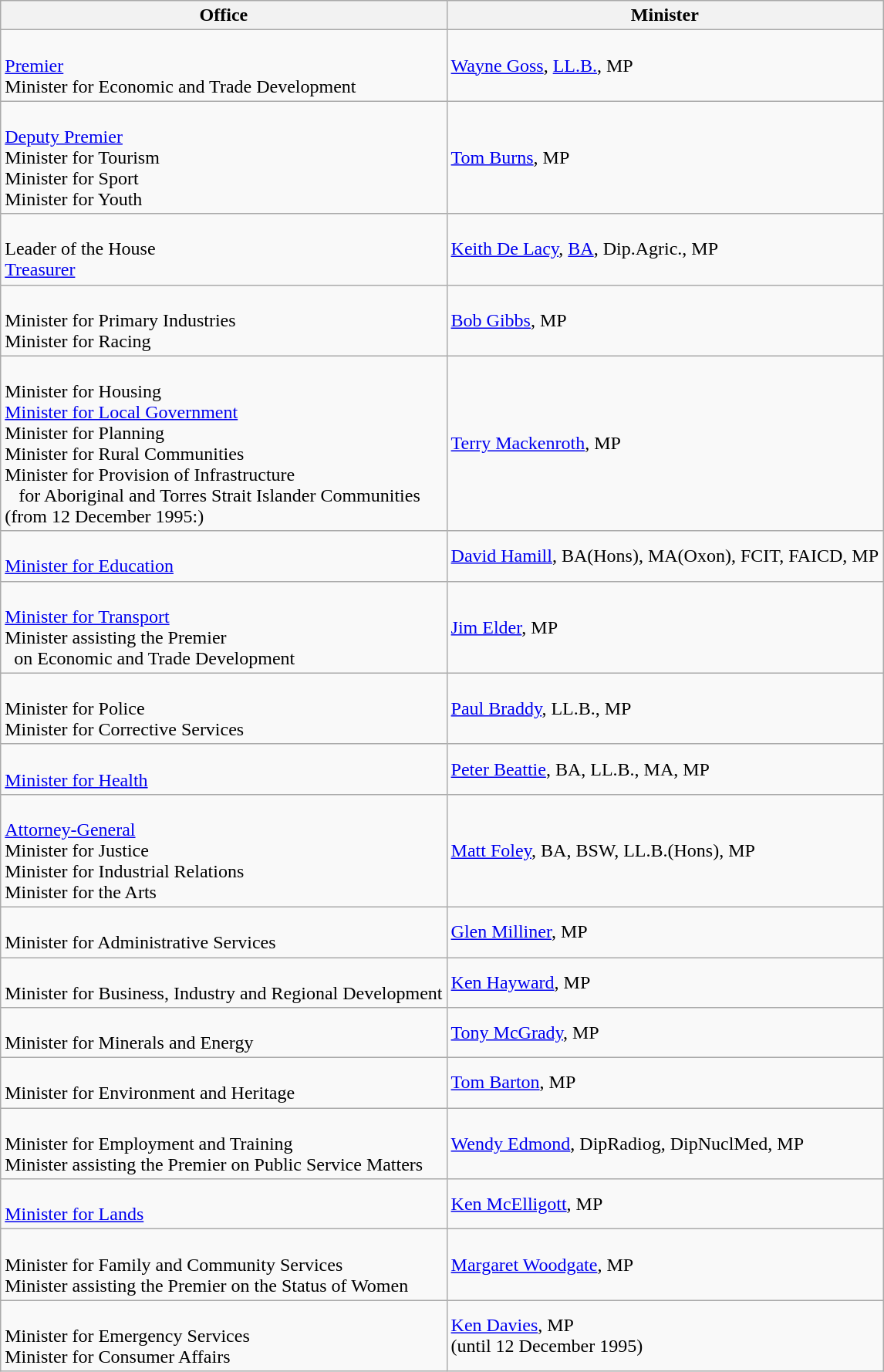<table class="wikitable">
<tr>
<th>Office</th>
<th>Minister</th>
</tr>
<tr>
<td><br><a href='#'>Premier</a><br>
Minister for Economic and Trade Development<br></td>
<td><a href='#'>Wayne Goss</a>, <a href='#'>LL.B.</a>, MP</td>
</tr>
<tr>
<td><br><a href='#'>Deputy Premier</a><br>
Minister for Tourism<br>
Minister for Sport<br>
Minister for Youth<br></td>
<td><a href='#'>Tom Burns</a>, MP</td>
</tr>
<tr>
<td><br>Leader of the House<br>
<a href='#'>Treasurer</a><br></td>
<td><a href='#'>Keith De Lacy</a>, <a href='#'>BA</a>, Dip.Agric., MP</td>
</tr>
<tr>
<td><br>Minister for Primary Industries<br>
Minister for Racing<br></td>
<td><a href='#'>Bob Gibbs</a>, MP</td>
</tr>
<tr>
<td><br>Minister for Housing<br>
<a href='#'>Minister for Local Government</a><br>
Minister for Planning<br>
Minister for Rural Communities<br>
Minister for Provision of Infrastructure<br>   for Aboriginal and Torres Strait Islander Communities<br>(from 12 December 1995:)</td>
<td><a href='#'>Terry Mackenroth</a>, MP</td>
</tr>
<tr>
<td><br><a href='#'>Minister for Education</a><br></td>
<td><a href='#'>David Hamill</a>, BA(Hons), MA(Oxon), FCIT, FAICD, MP</td>
</tr>
<tr>
<td><br><a href='#'>Minister for Transport</a><br>
Minister assisting the Premier<br>  on Economic and Trade Development</td>
<td><a href='#'>Jim Elder</a>, MP</td>
</tr>
<tr>
<td><br>Minister for Police<br>
Minister for Corrective Services<br></td>
<td><a href='#'>Paul Braddy</a>, LL.B., MP</td>
</tr>
<tr>
<td><br><a href='#'>Minister for Health</a><br></td>
<td><a href='#'>Peter Beattie</a>, BA, LL.B., MA, MP</td>
</tr>
<tr>
<td><br><a href='#'>Attorney-General</a><br>
Minister for Justice<br>
Minister for Industrial Relations<br>
Minister for the Arts<br></td>
<td><a href='#'>Matt Foley</a>, BA, BSW, LL.B.(Hons), MP</td>
</tr>
<tr>
<td><br>Minister for Administrative Services<br></td>
<td><a href='#'>Glen Milliner</a>, MP</td>
</tr>
<tr>
<td><br>Minister for Business, Industry and Regional Development<br></td>
<td><a href='#'>Ken Hayward</a>, MP</td>
</tr>
<tr>
<td><br>Minister for Minerals and Energy<br></td>
<td><a href='#'>Tony McGrady</a>, MP</td>
</tr>
<tr>
<td><br>Minister for Environment and Heritage<br></td>
<td><a href='#'>Tom Barton</a>, MP</td>
</tr>
<tr>
<td><br>Minister for Employment and Training<br>
Minister assisting the Premier on Public Service Matters<br></td>
<td><a href='#'>Wendy Edmond</a>, DipRadiog, DipNuclMed, MP</td>
</tr>
<tr>
<td><br><a href='#'>Minister for Lands</a><br></td>
<td><a href='#'>Ken McElligott</a>, MP</td>
</tr>
<tr>
<td><br>Minister for Family and Community Services<br>
Minister assisting the Premier on the Status of Women<br></td>
<td><a href='#'>Margaret Woodgate</a>, MP</td>
</tr>
<tr>
<td><br>Minister for Emergency Services<br>
Minister for Consumer Affairs<br></td>
<td><a href='#'>Ken Davies</a>, MP<br>(until 12 December 1995)</td>
</tr>
</table>
